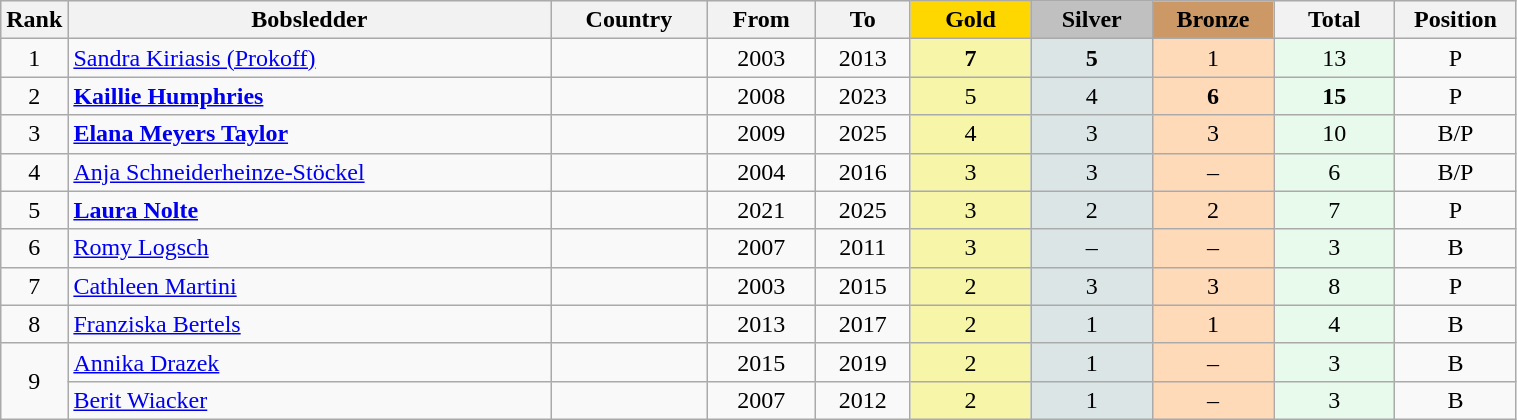<table class="wikitable plainrowheaders" width=80% style="text-align:center;">
<tr style="background-color:#EDEDED;">
<th class="hintergrundfarbe6" style="width:1em">Rank</th>
<th class="hintergrundfarbe6">Bobsledder</th>
<th class="hintergrundfarbe6">Country</th>
<th class="hintergrundfarbe6">From</th>
<th class="hintergrundfarbe6">To</th>
<th style="background:    gold; width:8%">Gold</th>
<th style="background:  silver; width:8%">Silver</th>
<th style="background: #CC9966; width:8%">Bronze</th>
<th class="hintergrundfarbe6" style="width:8%">Total</th>
<th class="hintergrundfarbe6" style="width:8%">Position</th>
</tr>
<tr>
<td>1</td>
<td align="left"><a href='#'>Sandra Kiriasis (Prokoff)</a></td>
<td align="left"></td>
<td>2003</td>
<td>2013</td>
<td bgcolor="#F7F6A8"><strong>7</strong></td>
<td bgcolor="#DCE5E5"><strong>5</strong></td>
<td bgcolor="#FFDAB9">1</td>
<td bgcolor="#E7FAEC">13</td>
<td>P</td>
</tr>
<tr align="center">
<td>2</td>
<td align="left"><strong><a href='#'>Kaillie Humphries</a></strong></td>
<td align="left"><br></td>
<td>2008</td>
<td>2023</td>
<td bgcolor="#F7F6A8">5</td>
<td bgcolor="#DCE5E5">4</td>
<td bgcolor="#FFDAB9"><strong>6</strong></td>
<td bgcolor="#E7FAEC"><strong>15</strong></td>
<td>P</td>
</tr>
<tr align="center">
<td>3</td>
<td align="left"><strong><a href='#'>Elana Meyers Taylor</a></strong></td>
<td align="left"></td>
<td>2009</td>
<td>2025</td>
<td bgcolor="#F7F6A8">4</td>
<td bgcolor="#DCE5E5">3</td>
<td bgcolor="#FFDAB9">3</td>
<td bgcolor="#E7FAEC">10</td>
<td>B/P</td>
</tr>
<tr align="center">
<td>4</td>
<td align="left"><a href='#'>Anja Schneiderheinze-Stöckel</a></td>
<td align="left"></td>
<td>2004</td>
<td>2016</td>
<td bgcolor="#F7F6A8">3</td>
<td bgcolor="#DCE5E5">3</td>
<td bgcolor="#FFDAB9">–</td>
<td bgcolor="#E7FAEC">6</td>
<td>B/P</td>
</tr>
<tr align="center">
<td>5</td>
<td align="left"><strong><a href='#'>Laura Nolte</a></strong></td>
<td align="left"></td>
<td>2021</td>
<td>2025</td>
<td bgcolor="#F7F6A8">3</td>
<td bgcolor="#DCE5E5">2</td>
<td bgcolor="#FFDAB9">2</td>
<td bgcolor="#E7FAEC">7</td>
<td>P</td>
</tr>
<tr align="center">
<td>6</td>
<td align="left"><a href='#'>Romy Logsch</a></td>
<td align="left"></td>
<td>2007</td>
<td>2011</td>
<td bgcolor="#F7F6A8">3</td>
<td bgcolor="#DCE5E5">–</td>
<td bgcolor="#FFDAB9">–</td>
<td bgcolor="#E7FAEC">3</td>
<td>B</td>
</tr>
<tr align="center">
<td>7</td>
<td align="left"><a href='#'>Cathleen Martini</a></td>
<td align="left"></td>
<td>2003</td>
<td>2015</td>
<td bgcolor="#F7F6A8">2</td>
<td bgcolor="#DCE5E5">3</td>
<td bgcolor="#FFDAB9">3</td>
<td bgcolor="#E7FAEC">8</td>
<td>P</td>
</tr>
<tr align="center">
<td>8</td>
<td align="left"><a href='#'>Franziska Bertels</a></td>
<td align="left"></td>
<td>2013</td>
<td>2017</td>
<td bgcolor="#F7F6A8">2</td>
<td bgcolor="#DCE5E5">1</td>
<td bgcolor="#FFDAB9">1</td>
<td bgcolor="#E7FAEC">4</td>
<td>B</td>
</tr>
<tr align="center">
<td rowspan="2">9</td>
<td align="left"><a href='#'>Annika Drazek</a></td>
<td align="left"></td>
<td>2015</td>
<td>2019</td>
<td bgcolor="#F7F6A8">2</td>
<td bgcolor="#DCE5E5">1</td>
<td bgcolor="#FFDAB9">–</td>
<td bgcolor="#E7FAEC">3</td>
<td>B</td>
</tr>
<tr align="center">
<td align="left"><a href='#'>Berit Wiacker</a></td>
<td align="left"></td>
<td>2007</td>
<td>2012</td>
<td bgcolor="#F7F6A8">2</td>
<td bgcolor="#DCE5E5">1</td>
<td bgcolor="#FFDAB9">–</td>
<td bgcolor="#E7FAEC">3</td>
<td>B</td>
</tr>
</table>
